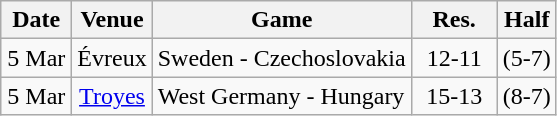<table class="wikitable" style="text-align:center;">
<tr>
<th width="40px">Date</th>
<th>Venue</th>
<th>Game</th>
<th width="50px">Res.</th>
<th>Half</th>
</tr>
<tr>
<td>5 Mar</td>
<td>Évreux</td>
<td align="left">Sweden - Czechoslovakia</td>
<td>12-11</td>
<td>(5-7)</td>
</tr>
<tr>
<td>5 Mar</td>
<td><a href='#'>Troyes</a></td>
<td align="left">West Germany - Hungary</td>
<td>15-13</td>
<td>(8-7)</td>
</tr>
</table>
